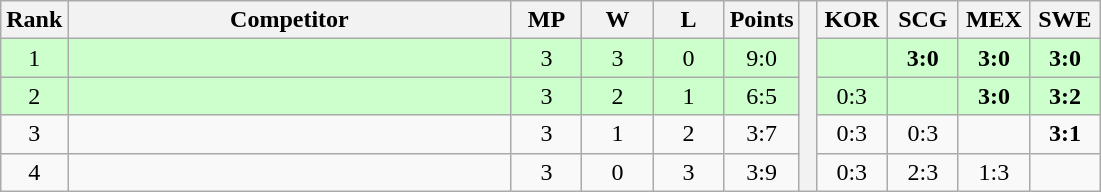<table class="wikitable" style="text-align:center">
<tr>
<th>Rank</th>
<th style="width:18em">Competitor</th>
<th style="width:2.5em">MP</th>
<th style="width:2.5em">W</th>
<th style="width:2.5em">L</th>
<th>Points</th>
<th rowspan="5"> </th>
<th style="width:2.5em">KOR</th>
<th style="width:2.5em">SCG</th>
<th style="width:2.5em">MEX</th>
<th style="width:2.5em">SWE</th>
</tr>
<tr style="background:#cfc;">
<td>1</td>
<td style="text-align:left"></td>
<td>3</td>
<td>3</td>
<td>0</td>
<td>9:0</td>
<td></td>
<td><strong>3:0</strong></td>
<td><strong>3:0</strong></td>
<td><strong>3:0</strong></td>
</tr>
<tr style="background:#cfc;">
<td>2</td>
<td style="text-align:left"></td>
<td>3</td>
<td>2</td>
<td>1</td>
<td>6:5</td>
<td>0:3</td>
<td></td>
<td><strong>3:0</strong></td>
<td><strong>3:2</strong></td>
</tr>
<tr>
<td>3</td>
<td style="text-align:left"></td>
<td>3</td>
<td>1</td>
<td>2</td>
<td>3:7</td>
<td>0:3</td>
<td>0:3</td>
<td></td>
<td><strong>3:1</strong></td>
</tr>
<tr>
<td>4</td>
<td style="text-align:left"></td>
<td>3</td>
<td>0</td>
<td>3</td>
<td>3:9</td>
<td>0:3</td>
<td>2:3</td>
<td>1:3</td>
<td></td>
</tr>
</table>
